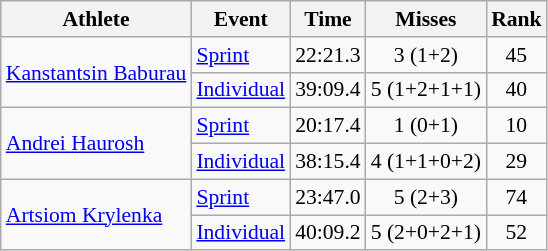<table class="wikitable" style="font-size:90%">
<tr>
<th>Athlete</th>
<th>Event</th>
<th>Time</th>
<th>Misses</th>
<th>Rank</th>
</tr>
<tr align=center>
<td align=left rowspan=2><a href='#'>Kanstantsin Baburau</a></td>
<td align=left><a href='#'>Sprint</a></td>
<td>22:21.3</td>
<td>3 (1+2)</td>
<td>45</td>
</tr>
<tr align=center>
<td align=left><a href='#'>Individual</a></td>
<td>39:09.4</td>
<td>5 (1+2+1+1)</td>
<td>40</td>
</tr>
<tr align=center>
<td align=left rowspan=2><a href='#'>Andrei Haurosh</a></td>
<td align=left><a href='#'>Sprint</a></td>
<td>20:17.4</td>
<td>1 (0+1)</td>
<td>10</td>
</tr>
<tr align=center>
<td align=left><a href='#'>Individual</a></td>
<td>38:15.4</td>
<td>4 (1+1+0+2)</td>
<td>29</td>
</tr>
<tr align=center>
<td align=left rowspan=2><a href='#'>Artsiom Krylenka</a></td>
<td align=left><a href='#'>Sprint</a></td>
<td>23:47.0</td>
<td>5 (2+3)</td>
<td>74</td>
</tr>
<tr align=center>
<td align=left><a href='#'>Individual</a></td>
<td>40:09.2</td>
<td>5 (2+0+2+1)</td>
<td>52</td>
</tr>
</table>
